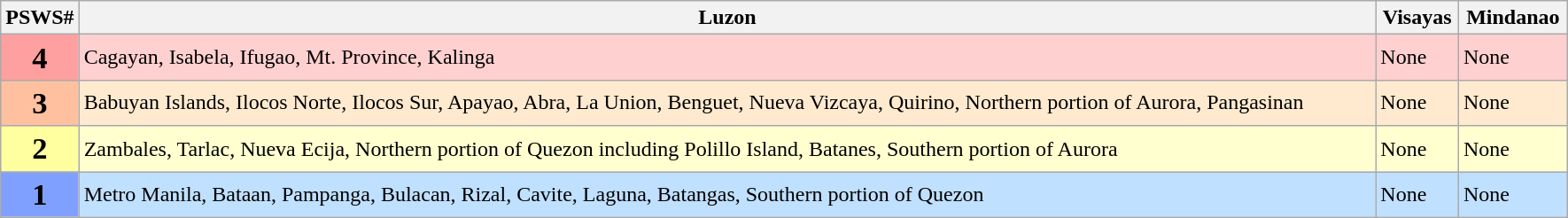<table class="wikitable" style="margin:1em auto 1em auto;">
<tr>
<th width="5%">PSWS#</th>
<th>Luzon</th>
<th>Visayas</th>
<th>Mindanao</th>
</tr>
<tr>
<th style="background-color:#ffa0a0"><big><big>4</big></big></th>
<td style="background-color:#ffd0d0">Cagayan, Isabela, Ifugao, Mt. Province, Kalinga</td>
<td style="background-color:#ffd0d0">None</td>
<td style="background-color:#ffd0d0">None</td>
</tr>
<tr>
<th style="background-color:#ffc0a0"><big><big>3</big></big></th>
<td style="background-color:#ffead0">Babuyan Islands, Ilocos Norte, Ilocos Sur, Apayao, Abra, La Union, Benguet, Nueva Vizcaya, Quirino, Northern portion of Aurora, Pangasinan</td>
<td style="background-color:#ffead0">None</td>
<td style="background-color:#ffead0">None</td>
</tr>
<tr>
<th style="background-color:#ffffa0"><big><big>2</big></big></th>
<td style="background-color:#ffffd0">Zambales, Tarlac, Nueva Ecija, Northern portion of Quezon including Polillo Island, Batanes, Southern portion of Aurora</td>
<td style="background-color:#ffffd0">None</td>
<td style="background-color:#ffffd0">None</td>
</tr>
<tr>
<th style="background-color:#80a0ff"><big><big>1</big></big></th>
<td style="background-color:#c0e0ff">Metro Manila, Bataan, Pampanga, Bulacan, Rizal, Cavite, Laguna, Batangas, Southern portion of Quezon</td>
<td style="background-color:#c0e0ff">None</td>
<td style="background-color:#c0e0ff">None</td>
</tr>
</table>
